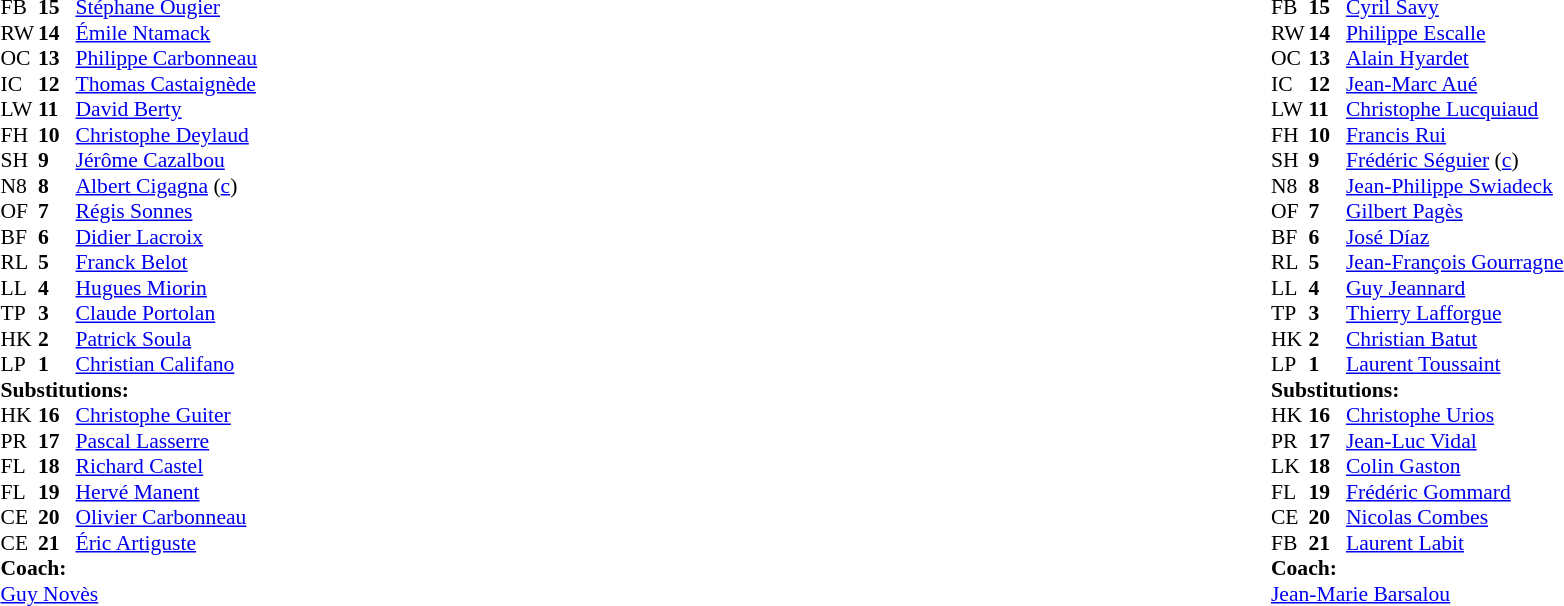<table width="100%">
<tr>
<td valign="top" width="50%"><br><table style="font-size: 90%" cellspacing="0" cellpadding="0">
<tr>
<th width="25"></th>
<th width="25"></th>
</tr>
<tr>
<td>FB</td>
<td><strong>15</strong></td>
<td> <a href='#'>Stéphane Ougier</a></td>
</tr>
<tr>
<td>RW</td>
<td><strong>14</strong></td>
<td> <a href='#'>Émile Ntamack</a></td>
</tr>
<tr>
<td>OC</td>
<td><strong>13</strong></td>
<td> <a href='#'>Philippe Carbonneau</a></td>
</tr>
<tr>
<td>IC</td>
<td><strong>12</strong></td>
<td> <a href='#'>Thomas Castaignède</a></td>
</tr>
<tr>
<td>LW</td>
<td><strong>11</strong></td>
<td> <a href='#'>David Berty</a></td>
</tr>
<tr>
<td>FH</td>
<td><strong>10</strong></td>
<td> <a href='#'>Christophe Deylaud</a></td>
</tr>
<tr>
<td>SH</td>
<td><strong>9</strong></td>
<td> <a href='#'>Jérôme Cazalbou</a></td>
<td></td>
</tr>
<tr>
<td>N8</td>
<td><strong>8</strong></td>
<td> <a href='#'>Albert Cigagna</a> (<a href='#'>c</a>)</td>
<td></td>
</tr>
<tr>
<td>OF</td>
<td><strong>7</strong></td>
<td> <a href='#'>Régis Sonnes</a></td>
</tr>
<tr>
<td>BF</td>
<td><strong>6</strong></td>
<td> <a href='#'>Didier Lacroix</a></td>
<td></td>
</tr>
<tr>
<td>RL</td>
<td><strong>5</strong></td>
<td> <a href='#'>Franck Belot</a></td>
</tr>
<tr>
<td>LL</td>
<td><strong>4</strong></td>
<td> <a href='#'>Hugues Miorin</a></td>
<td></td>
</tr>
<tr>
<td>TP</td>
<td><strong>3</strong></td>
<td> <a href='#'>Claude Portolan</a></td>
<td></td>
</tr>
<tr>
<td>HK</td>
<td><strong>2</strong></td>
<td> <a href='#'>Patrick Soula</a></td>
</tr>
<tr>
<td>LP</td>
<td><strong>1</strong></td>
<td> <a href='#'>Christian Califano</a></td>
<td></td>
</tr>
<tr>
<td colspan=3><strong>Substitutions:</strong></td>
</tr>
<tr>
<td>HK</td>
<td><strong>16</strong></td>
<td> <a href='#'>Christophe Guiter</a></td>
</tr>
<tr>
<td>PR</td>
<td><strong>17</strong></td>
<td> <a href='#'>Pascal Lasserre</a></td>
<td></td>
</tr>
<tr>
<td>FL</td>
<td><strong>18</strong></td>
<td> <a href='#'>Richard Castel</a></td>
<td></td>
</tr>
<tr>
<td>FL</td>
<td><strong>19</strong></td>
<td> <a href='#'>Hervé Manent</a></td>
</tr>
<tr>
<td>CE</td>
<td><strong>20</strong></td>
<td> <a href='#'>Olivier Carbonneau</a></td>
</tr>
<tr>
<td>CE</td>
<td><strong>21</strong></td>
<td> <a href='#'>Éric Artiguste</a></td>
<td></td>
</tr>
<tr>
<td colspan="3"><strong>Coach:</strong></td>
</tr>
<tr>
<td colspan="4"> <a href='#'>Guy Novès</a></td>
</tr>
</table>
</td>
<td valign="top" width="50%"><br><table style="font-size: 90%" cellspacing="0" cellpadding="0" align="center">
<tr>
<th width="25"></th>
<th width="25"></th>
</tr>
<tr>
<td>FB</td>
<td><strong>15</strong></td>
<td> <a href='#'>Cyril Savy</a></td>
</tr>
<tr>
<td>RW</td>
<td><strong>14</strong></td>
<td> <a href='#'>Philippe Escalle</a></td>
</tr>
<tr>
<td>OC</td>
<td><strong>13</strong></td>
<td> <a href='#'>Alain Hyardet</a></td>
</tr>
<tr>
<td>IC</td>
<td><strong>12</strong></td>
<td> <a href='#'>Jean-Marc Aué</a></td>
</tr>
<tr>
<td>LW</td>
<td><strong>11</strong></td>
<td> <a href='#'>Christophe Lucquiaud</a></td>
</tr>
<tr>
<td>FH</td>
<td><strong>10</strong></td>
<td> <a href='#'>Francis Rui</a></td>
</tr>
<tr>
<td>SH</td>
<td><strong>9</strong></td>
<td> <a href='#'>Frédéric Séguier</a> (<a href='#'>c</a>)</td>
</tr>
<tr>
<td>N8</td>
<td><strong>8</strong></td>
<td> <a href='#'>Jean-Philippe Swiadeck</a></td>
</tr>
<tr>
<td>OF</td>
<td><strong>7</strong></td>
<td> <a href='#'>Gilbert Pagès</a></td>
</tr>
<tr>
<td>BF</td>
<td><strong>6</strong></td>
<td> <a href='#'>José Díaz</a></td>
</tr>
<tr>
<td>RL</td>
<td><strong>5</strong></td>
<td> <a href='#'>Jean-François Gourragne</a></td>
</tr>
<tr>
<td>LL</td>
<td><strong>4</strong></td>
<td> <a href='#'>Guy Jeannard</a></td>
<td></td>
</tr>
<tr>
<td>TP</td>
<td><strong>3</strong></td>
<td> <a href='#'>Thierry Lafforgue</a></td>
</tr>
<tr>
<td>HK</td>
<td><strong>2</strong></td>
<td> <a href='#'>Christian Batut</a></td>
<td></td>
</tr>
<tr>
<td>LP</td>
<td><strong>1</strong></td>
<td> <a href='#'>Laurent Toussaint</a></td>
</tr>
<tr>
<td colspan=3><strong>Substitutions:</strong></td>
</tr>
<tr>
<td>HK</td>
<td><strong>16</strong></td>
<td> <a href='#'>Christophe Urios</a></td>
<td></td>
</tr>
<tr>
<td>PR</td>
<td><strong>17</strong></td>
<td> <a href='#'>Jean-Luc Vidal</a></td>
</tr>
<tr>
<td>LK</td>
<td><strong>18</strong></td>
<td> <a href='#'>Colin Gaston</a></td>
<td></td>
</tr>
<tr>
<td>FL</td>
<td><strong>19</strong></td>
<td> <a href='#'>Frédéric Gommard</a></td>
</tr>
<tr>
<td>CE</td>
<td><strong>20</strong></td>
<td> <a href='#'>Nicolas Combes</a></td>
</tr>
<tr>
<td>FB</td>
<td><strong>21</strong></td>
<td> <a href='#'>Laurent Labit</a></td>
</tr>
<tr>
<td colspan="3"><strong>Coach:</strong></td>
</tr>
<tr>
<td colspan="4"> <a href='#'>Jean-Marie Barsalou</a></td>
</tr>
</table>
</td>
</tr>
</table>
